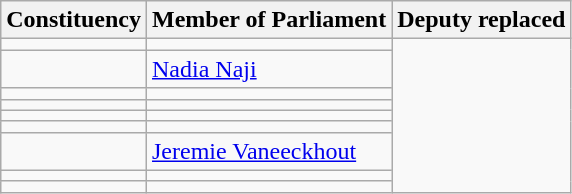<table class="wikitable">
<tr>
<th>Constituency</th>
<th>Member of Parliament</th>
<th>Deputy replaced</th>
</tr>
<tr>
<td></td>
<td></td>
<td rowspan="9"></td>
</tr>
<tr>
<td></td>
<td><a href='#'>Nadia Naji</a></td>
</tr>
<tr>
<td></td>
<td></td>
</tr>
<tr>
<td></td>
<td></td>
</tr>
<tr>
<td></td>
<td></td>
</tr>
<tr>
<td></td>
<td></td>
</tr>
<tr>
<td></td>
<td><a href='#'>Jeremie Vaneeckhout</a></td>
</tr>
<tr>
<td></td>
<td></td>
</tr>
<tr>
<td></td>
<td></td>
</tr>
</table>
